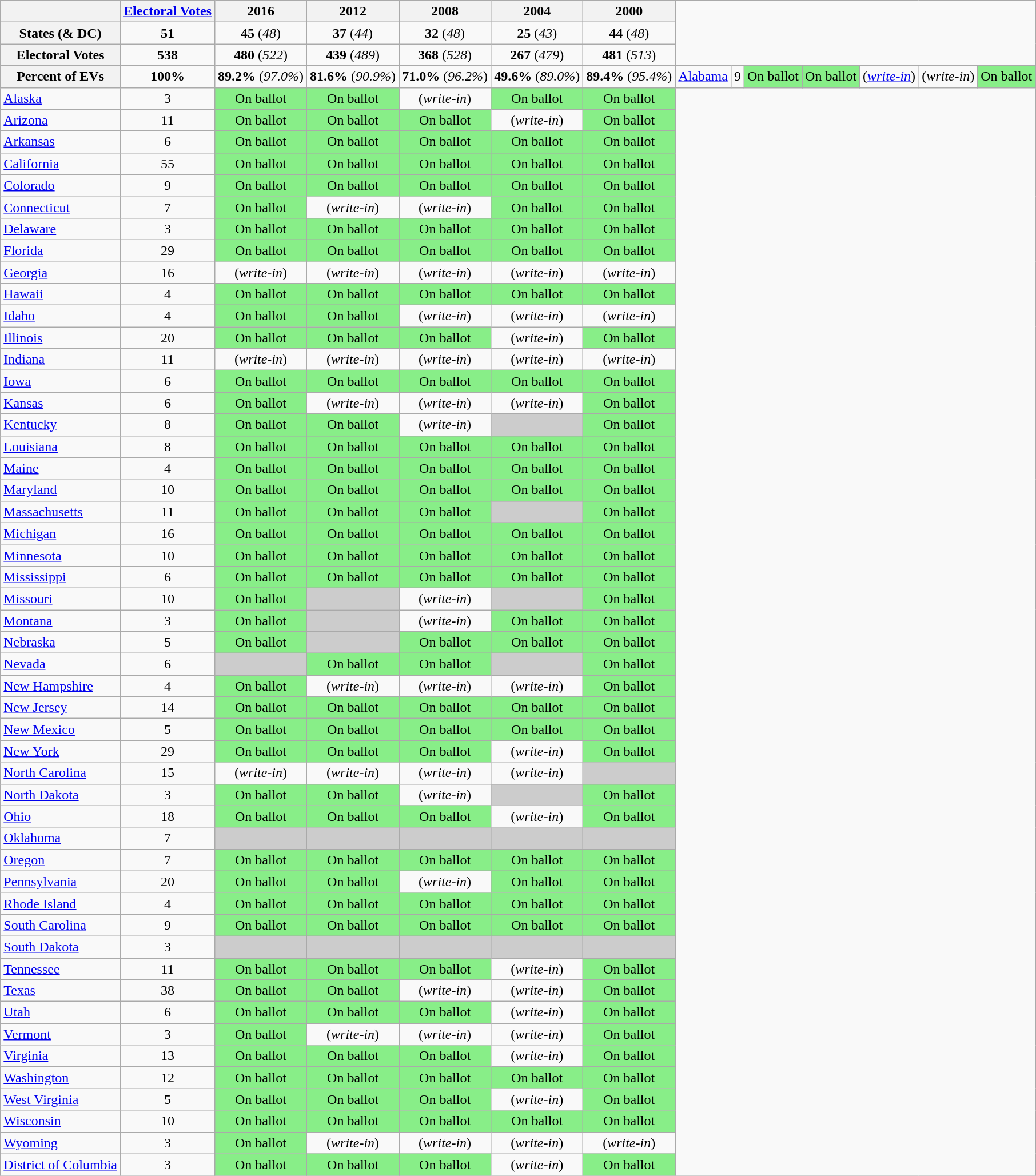<table class=wikitable>
<tr>
<th> </th>
<th style="text-align:center;"><a href='#'>Electoral Votes</a></th>
<th style="text-align:center;">2016</th>
<th style="text-align:center;">2012</th>
<th style="text-align:center;">2008</th>
<th style="text-align:center;">2004</th>
<th style="text-align:center;">2000</th>
</tr>
<tr>
<th>States (& DC)</th>
<td align=center><strong>51</strong></td>
<td align=center><strong>45</strong> (<em>48</em>)</td>
<td align=center><strong>37</strong> (<em>44</em>)</td>
<td align=center><strong>32</strong> (<em>48</em>)</td>
<td align=center><strong>25</strong> (<em>43</em>)</td>
<td align=center><strong>44</strong> (<em>48</em>)</td>
</tr>
<tr>
<th>Electoral Votes</th>
<td align=center><strong>538</strong></td>
<td align=center><strong>480</strong> (<em>522</em>)</td>
<td align=center><strong>439</strong> (<em>489</em>)</td>
<td align=center><strong>368</strong> (<em>528</em>)</td>
<td align=center><strong>267</strong> (<em>479</em>)</td>
<td align=center><strong>481</strong> (<em>513</em>)</td>
</tr>
<tr>
<th>Percent of EVs</th>
<td align=center><strong>100%</strong></td>
<td align=center><strong>89.2%</strong> (<em>97.0%</em>)</td>
<td align=center><strong>81.6%</strong> (<em>90.9%</em>)</td>
<td align=center><strong>71.0%</strong> (<em>96.2%</em>)</td>
<td align=center><strong>49.6%</strong> (<em>89.0%</em>)</td>
<td align=center><strong>89.4%</strong> (<em>95.4%</em>)<br></td>
<td><a href='#'>Alabama</a></td>
<td align=center>9</td>
<td style="text-align:center; background:#88ee88;">On ballot</td>
<td style="text-align:center; background:#88ee88;">On ballot</td>
<td align=center>(<em><a href='#'>write-in</a></em>)</td>
<td align=center>(<em>write-in</em>)</td>
<td style="text-align:center; background:#88ee88;">On ballot</td>
</tr>
<tr>
<td><a href='#'>Alaska</a></td>
<td align=center>3</td>
<td style="text-align:center; background:#88ee88;">On ballot</td>
<td style="text-align:center; background:#88ee88;">On ballot</td>
<td align=center>(<em>write-in</em>)</td>
<td style="text-align:center; background:#88ee88;">On ballot</td>
<td style="text-align:center; background:#88ee88;">On ballot</td>
</tr>
<tr>
<td><a href='#'>Arizona</a></td>
<td align=center>11</td>
<td style="text-align:center; background:#88ee88;">On ballot</td>
<td style="text-align:center; background:#88ee88;">On ballot</td>
<td style="text-align:center; background:#88ee88;">On ballot</td>
<td align=center>(<em>write-in</em>)</td>
<td style="text-align:center; background:#88ee88;">On ballot</td>
</tr>
<tr>
<td><a href='#'>Arkansas</a></td>
<td align=center>6</td>
<td style="text-align:center; background:#88ee88;">On ballot</td>
<td style="text-align:center; background:#88ee88;">On ballot</td>
<td style="text-align:center; background:#88ee88;">On ballot</td>
<td style="text-align:center; background:#88ee88;">On ballot</td>
<td style="text-align:center; background:#88ee88;">On ballot</td>
</tr>
<tr>
<td><a href='#'>California</a></td>
<td align=center>55</td>
<td style="text-align:center; background:#88ee88;">On ballot</td>
<td style="text-align:center; background:#88ee88;">On ballot</td>
<td style="text-align:center; background:#88ee88;">On ballot</td>
<td style="text-align:center; background:#88ee88;">On ballot</td>
<td style="text-align:center; background:#88ee88;">On ballot</td>
</tr>
<tr>
<td><a href='#'>Colorado</a></td>
<td align=center>9</td>
<td style="text-align:center; background:#88ee88;">On ballot</td>
<td style="text-align:center; background:#88ee88;">On ballot</td>
<td style="text-align:center; background:#88ee88;">On ballot</td>
<td style="text-align:center; background:#88ee88;">On ballot</td>
<td style="text-align:center; background:#88ee88;">On ballot</td>
</tr>
<tr>
<td><a href='#'>Connecticut</a></td>
<td align=center>7</td>
<td style="text-align:center; background:#88ee88;">On ballot</td>
<td align=center>(<em>write-in</em>)</td>
<td align=center>(<em>write-in</em>)</td>
<td style="text-align:center; background:#88ee88;">On ballot</td>
<td style="text-align:center; background:#88ee88;">On ballot</td>
</tr>
<tr>
<td><a href='#'>Delaware</a></td>
<td align=center>3</td>
<td style="text-align:center; background:#88ee88;">On ballot</td>
<td style="text-align:center; background:#88ee88;">On ballot</td>
<td style="text-align:center; background:#88ee88;">On ballot</td>
<td style="text-align:center; background:#88ee88;">On ballot</td>
<td style="text-align:center; background:#88ee88;">On ballot</td>
</tr>
<tr>
<td><a href='#'>Florida</a></td>
<td align=center>29</td>
<td style="text-align:center; background:#88ee88;">On ballot</td>
<td style="text-align:center; background:#88ee88;">On ballot</td>
<td style="text-align:center; background:#88ee88;">On ballot</td>
<td style="text-align:center; background:#88ee88;">On ballot</td>
<td style="text-align:center; background:#88ee88;">On ballot</td>
</tr>
<tr>
<td><a href='#'>Georgia</a></td>
<td align=center>16</td>
<td align=center>(<em>write-in</em>)</td>
<td align=center>(<em>write-in</em>)</td>
<td align=center>(<em>write-in</em>)</td>
<td align=center>(<em>write-in</em>)</td>
<td align=center>(<em>write-in</em>)</td>
</tr>
<tr>
<td><a href='#'>Hawaii</a></td>
<td align=center>4</td>
<td style="text-align:center; background:#88ee88;">On ballot</td>
<td style="text-align:center; background:#88ee88;">On ballot</td>
<td style="text-align:center; background:#88ee88;">On ballot</td>
<td style="text-align:center; background:#88ee88;">On ballot</td>
<td style="text-align:center; background:#88ee88;">On ballot</td>
</tr>
<tr>
<td><a href='#'>Idaho</a></td>
<td align=center>4</td>
<td style="text-align:center; background:#88ee88;">On ballot</td>
<td style="text-align:center; background:#88ee88;">On ballot</td>
<td align=center>(<em>write-in</em>)</td>
<td align=center>(<em>write-in</em>)</td>
<td align=center>(<em>write-in</em>)</td>
</tr>
<tr>
<td><a href='#'>Illinois</a></td>
<td align=center>20</td>
<td style="text-align:center; background:#88ee88;">On ballot</td>
<td style="text-align:center; background:#88ee88;">On ballot</td>
<td style="text-align:center; background:#88ee88;">On ballot</td>
<td align=center>(<em>write-in</em>)</td>
<td style="text-align:center; background:#88ee88;">On ballot</td>
</tr>
<tr>
<td><a href='#'>Indiana</a></td>
<td align=center>11</td>
<td align=center>(<em>write-in</em>)</td>
<td align=center>(<em>write-in</em>)</td>
<td align=center>(<em>write-in</em>)</td>
<td align=center>(<em>write-in</em>)</td>
<td align=center>(<em>write-in</em>)</td>
</tr>
<tr>
<td><a href='#'>Iowa</a></td>
<td align=center>6</td>
<td style="text-align:center; background:#88ee88;">On ballot</td>
<td style="text-align:center; background:#88ee88;">On ballot</td>
<td style="text-align:center; background:#88ee88;">On ballot</td>
<td style="text-align:center; background:#88ee88;">On ballot</td>
<td style="text-align:center; background:#88ee88;">On ballot</td>
</tr>
<tr>
<td><a href='#'>Kansas</a></td>
<td align=center>6</td>
<td style="text-align:center; background:#88ee88;">On ballot</td>
<td align=center>(<em>write-in</em>)</td>
<td align=center>(<em>write-in</em>)</td>
<td align=center>(<em>write-in</em>)</td>
<td style="text-align:center; background:#88ee88;">On ballot</td>
</tr>
<tr>
<td><a href='#'>Kentucky</a></td>
<td align=center>8</td>
<td style="text-align:center; background:#88ee88;">On ballot</td>
<td style="text-align:center; background:#88ee88;">On ballot</td>
<td align=center>(<em>write-in</em>)</td>
<td style="text-align:center; background:#cccccc;"></td>
<td style="text-align:center; background:#88ee88;">On ballot</td>
</tr>
<tr>
<td><a href='#'>Louisiana</a></td>
<td align=center>8</td>
<td style="text-align:center; background:#88ee88;">On ballot</td>
<td style="text-align:center; background:#88ee88;">On ballot</td>
<td style="text-align:center; background:#88ee88;">On ballot</td>
<td style="text-align:center; background:#88ee88;">On ballot</td>
<td style="text-align:center; background:#88ee88;">On ballot</td>
</tr>
<tr>
<td><a href='#'>Maine</a></td>
<td align=center>4</td>
<td style="text-align:center; background:#88ee88;">On ballot</td>
<td style="text-align:center; background:#88ee88;">On ballot</td>
<td style="text-align:center; background:#88ee88;">On ballot</td>
<td style="text-align:center; background:#88ee88;">On ballot</td>
<td style="text-align:center; background:#88ee88;">On ballot</td>
</tr>
<tr>
<td><a href='#'>Maryland</a></td>
<td align=center>10</td>
<td style="text-align:center; background:#88ee88;">On ballot</td>
<td style="text-align:center; background:#88ee88;">On ballot</td>
<td style="text-align:center; background:#88ee88;">On ballot</td>
<td style="text-align:center; background:#88ee88;">On ballot</td>
<td style="text-align:center; background:#88ee88;">On ballot</td>
</tr>
<tr>
<td><a href='#'>Massachusetts</a></td>
<td align=center>11</td>
<td style="text-align:center; background:#88ee88;">On ballot</td>
<td style="text-align:center; background:#88ee88;">On ballot</td>
<td style="text-align:center; background:#88ee88;">On ballot</td>
<td style="text-align:center; background:#cccccc;"></td>
<td style="text-align:center; background:#88ee88;">On ballot</td>
</tr>
<tr>
<td><a href='#'>Michigan</a></td>
<td align=center>16</td>
<td style="text-align:center; background:#88ee88;">On ballot</td>
<td style="text-align:center; background:#88ee88;">On ballot</td>
<td style="text-align:center; background:#88ee88;">On ballot</td>
<td style="text-align:center; background:#88ee88;">On ballot</td>
<td style="text-align:center; background:#88ee88;">On ballot</td>
</tr>
<tr>
<td><a href='#'>Minnesota</a></td>
<td align=center>10</td>
<td style="text-align:center; background:#88ee88;">On ballot</td>
<td style="text-align:center; background:#88ee88;">On ballot</td>
<td style="text-align:center; background:#88ee88;">On ballot</td>
<td style="text-align:center; background:#88ee88;">On ballot</td>
<td style="text-align:center; background:#88ee88;">On ballot</td>
</tr>
<tr>
<td><a href='#'>Mississippi</a></td>
<td align=center>6</td>
<td style="text-align:center; background:#88ee88;">On ballot</td>
<td style="text-align:center; background:#88ee88;">On ballot</td>
<td style="text-align:center; background:#88ee88;">On ballot</td>
<td style="text-align:center; background:#88ee88;">On ballot</td>
<td style="text-align:center; background:#88ee88;">On ballot</td>
</tr>
<tr>
<td><a href='#'>Missouri</a></td>
<td align=center>10</td>
<td style="text-align:center; background:#88ee88;">On ballot</td>
<td style="text-align:center; background:#cccccc;"></td>
<td align=center>(<em>write-in</em>)</td>
<td style="text-align:center; background:#cccccc;"></td>
<td style="text-align:center; background:#88ee88;">On ballot</td>
</tr>
<tr>
<td><a href='#'>Montana</a></td>
<td align=center>3</td>
<td style="text-align:center; background:#88ee88;">On ballot</td>
<td style="text-align:center; background:#cccccc;"></td>
<td align=center>(<em>write-in</em>)</td>
<td style="text-align:center; background:#88ee88;">On ballot</td>
<td style="text-align:center; background:#88ee88;">On ballot</td>
</tr>
<tr>
<td><a href='#'>Nebraska</a></td>
<td align=center>5</td>
<td style="text-align:center; background:#88ee88;">On ballot</td>
<td style="text-align:center; background:#cccccc;"></td>
<td style="text-align:center; background:#88ee88;">On ballot</td>
<td style="text-align:center; background:#88ee88;">On ballot</td>
<td style="text-align:center; background:#88ee88;">On ballot</td>
</tr>
<tr>
<td><a href='#'>Nevada</a></td>
<td align=center>6</td>
<td style="text-align:center; background:#cccccc;"></td>
<td style="text-align:center; background:#88ee88;">On ballot</td>
<td style="text-align:center; background:#88ee88;">On ballot</td>
<td style="text-align:center; background:#cccccc;"></td>
<td style="text-align:center; background:#88ee88;">On ballot</td>
</tr>
<tr>
<td><a href='#'>New Hampshire</a></td>
<td align=center>4</td>
<td style="text-align:center; background:#88ee88;">On ballot</td>
<td align=center>(<em>write-in</em>)</td>
<td align=center>(<em>write-in</em>)</td>
<td align=center>(<em>write-in</em>)</td>
<td style="text-align:center; background:#88ee88;">On ballot</td>
</tr>
<tr>
<td><a href='#'>New Jersey</a></td>
<td align=center>14</td>
<td style="text-align:center; background:#88ee88;">On ballot</td>
<td style="text-align:center; background:#88ee88;">On ballot</td>
<td style="text-align:center; background:#88ee88;">On ballot</td>
<td style="text-align:center; background:#88ee88;">On ballot</td>
<td style="text-align:center; background:#88ee88;">On ballot</td>
</tr>
<tr>
<td><a href='#'>New Mexico</a></td>
<td align=center>5</td>
<td style="text-align:center; background:#88ee88;">On ballot</td>
<td style="text-align:center; background:#88ee88;">On ballot</td>
<td style="text-align:center; background:#88ee88;">On ballot</td>
<td style="text-align:center; background:#88ee88;">On ballot</td>
<td style="text-align:center; background:#88ee88;">On ballot</td>
</tr>
<tr>
<td><a href='#'>New York</a></td>
<td align=center>29</td>
<td style="text-align:center; background:#88ee88;">On ballot</td>
<td style="text-align:center; background:#88ee88;">On ballot</td>
<td style="text-align:center; background:#88ee88;">On ballot</td>
<td align=center>(<em>write-in</em>)</td>
<td style="text-align:center; background:#88ee88;">On ballot</td>
</tr>
<tr>
<td><a href='#'>North Carolina</a></td>
<td align=center>15</td>
<td align=center>(<em>write-in</em>)</td>
<td align=center>(<em>write-in</em>)</td>
<td align=center>(<em>write-in</em>)</td>
<td align=center>(<em>write-in</em>)</td>
<td style="text-align:center; background:#cccccc;"></td>
</tr>
<tr>
<td><a href='#'>North Dakota</a></td>
<td align=center>3</td>
<td style="text-align:center; background:#88ee88;">On ballot</td>
<td style="text-align:center; background:#88ee88;">On ballot</td>
<td align=center>(<em>write-in</em>)</td>
<td style="text-align:center; background:#cccccc;"></td>
<td style="text-align:center; background:#88ee88;">On ballot</td>
</tr>
<tr>
<td><a href='#'>Ohio</a></td>
<td align=center>18</td>
<td style="text-align:center; background:#88ee88;">On ballot</td>
<td style="text-align:center; background:#88ee88;">On ballot</td>
<td style="text-align:center; background:#88ee88;">On ballot</td>
<td align=center>(<em>write-in</em>)</td>
<td style="text-align:center; background:#88ee88;">On ballot</td>
</tr>
<tr>
<td><a href='#'>Oklahoma</a></td>
<td align=center>7</td>
<td style="text-align:center; background:#cccccc;"></td>
<td style="text-align:center; background:#cccccc;"></td>
<td style="text-align:center; background:#cccccc;"></td>
<td style="text-align:center; background:#cccccc;"></td>
<td style="text-align:center; background:#cccccc;"></td>
</tr>
<tr>
<td><a href='#'>Oregon</a></td>
<td align=center>7</td>
<td style="text-align:center; background:#88ee88;">On ballot</td>
<td style="text-align:center; background:#88ee88;">On ballot</td>
<td style="text-align:center; background:#88ee88;">On ballot</td>
<td style="text-align:center; background:#88ee88;">On ballot</td>
<td style="text-align:center; background:#88ee88;">On ballot</td>
</tr>
<tr>
<td><a href='#'>Pennsylvania</a></td>
<td align=center>20</td>
<td style="text-align:center; background:#88ee88;">On ballot</td>
<td style="text-align:center; background:#88ee88;">On ballot</td>
<td align=center>(<em>write-in</em>)</td>
<td style="text-align:center; background:#88ee88;">On ballot</td>
<td style="text-align:center; background:#88ee88;">On ballot</td>
</tr>
<tr>
<td><a href='#'>Rhode Island</a></td>
<td align=center>4</td>
<td style="text-align:center; background:#88ee88;">On ballot</td>
<td style="text-align:center; background:#88ee88;">On ballot</td>
<td style="text-align:center; background:#88ee88;">On ballot</td>
<td style="text-align:center; background:#88ee88;">On ballot</td>
<td style="text-align:center; background:#88ee88;">On ballot</td>
</tr>
<tr>
<td><a href='#'>South Carolina</a></td>
<td align=center>9</td>
<td style="text-align:center; background:#88ee88;">On ballot</td>
<td style="text-align:center; background:#88ee88;">On ballot</td>
<td style="text-align:center; background:#88ee88;">On ballot</td>
<td style="text-align:center; background:#88ee88;">On ballot</td>
<td style="text-align:center; background:#88ee88;">On ballot</td>
</tr>
<tr>
<td><a href='#'>South Dakota</a></td>
<td align=center>3</td>
<td style="text-align:center; background:#cccccc;"></td>
<td style="text-align:center; background:#cccccc;"></td>
<td style="text-align:center; background:#cccccc;"></td>
<td style="text-align:center; background:#cccccc;"></td>
<td style="text-align:center; background:#cccccc;"></td>
</tr>
<tr>
<td><a href='#'>Tennessee</a></td>
<td align=center>11</td>
<td style="text-align:center; background:#88ee88;">On ballot</td>
<td style="text-align:center; background:#88ee88;">On ballot</td>
<td style="text-align:center; background:#88ee88;">On ballot</td>
<td align=center>(<em>write-in</em>)</td>
<td style="text-align:center; background:#88ee88;">On ballot</td>
</tr>
<tr>
<td><a href='#'>Texas</a></td>
<td align=center>38</td>
<td style="text-align:center; background:#88ee88;">On ballot</td>
<td style="text-align:center; background:#88ee88;">On ballot</td>
<td align=center>(<em>write-in</em>)</td>
<td align=center>(<em>write-in</em>)</td>
<td style="text-align:center; background:#88ee88;">On ballot</td>
</tr>
<tr>
<td><a href='#'>Utah</a></td>
<td align=center>6</td>
<td style="text-align:center; background:#88ee88;">On ballot</td>
<td style="text-align:center; background:#88ee88;">On ballot</td>
<td style="text-align:center; background:#88ee88;">On ballot</td>
<td align=center>(<em>write-in</em>)</td>
<td style="text-align:center; background:#88ee88;">On ballot</td>
</tr>
<tr>
<td><a href='#'>Vermont</a></td>
<td align=center>3</td>
<td style="text-align:center; background:#88ee88;">On ballot</td>
<td align=center>(<em>write-in</em>)</td>
<td align=center>(<em>write-in</em>)</td>
<td align=center>(<em>write-in</em>)</td>
<td style="text-align:center; background:#88ee88;">On ballot</td>
</tr>
<tr>
<td><a href='#'>Virginia</a></td>
<td align=center>13</td>
<td style="text-align:center; background:#88ee88;">On ballot</td>
<td style="text-align:center; background:#88ee88;">On ballot</td>
<td style="text-align:center; background:#88ee88;">On ballot</td>
<td align=center>(<em>write-in</em>)</td>
<td style="text-align:center; background:#88ee88;">On ballot</td>
</tr>
<tr>
<td><a href='#'>Washington</a></td>
<td align=center>12</td>
<td style="text-align:center; background:#88ee88;">On ballot</td>
<td style="text-align:center; background:#88ee88;">On ballot</td>
<td style="text-align:center; background:#88ee88;">On ballot</td>
<td style="text-align:center; background:#88ee88;">On ballot</td>
<td style="text-align:center; background:#88ee88;">On ballot</td>
</tr>
<tr>
<td><a href='#'>West Virginia</a></td>
<td align=center>5</td>
<td style="text-align:center; background:#88ee88;">On ballot</td>
<td style="text-align:center; background:#88ee88;">On ballot</td>
<td style="text-align:center; background:#88ee88;">On ballot</td>
<td align=center>(<em>write-in</em>)</td>
<td style="text-align:center; background:#88ee88;">On ballot</td>
</tr>
<tr>
<td><a href='#'>Wisconsin</a></td>
<td align=center>10</td>
<td style="text-align:center; background:#88ee88;">On ballot</td>
<td style="text-align:center; background:#88ee88;">On ballot</td>
<td style="text-align:center; background:#88ee88;">On ballot</td>
<td style="text-align:center; background:#88ee88;">On ballot</td>
<td style="text-align:center; background:#88ee88;">On ballot</td>
</tr>
<tr>
<td><a href='#'>Wyoming</a></td>
<td align=center>3</td>
<td style="text-align:center; background:#88ee88;">On ballot</td>
<td align=center>(<em>write-in</em>)</td>
<td align=center>(<em>write-in</em>)</td>
<td align=center>(<em>write-in</em>)</td>
<td align=center>(<em>write-in</em>)</td>
</tr>
<tr>
<td><a href='#'>District of Columbia</a></td>
<td align=center>3</td>
<td style="text-align:center; background:#88ee88;">On ballot</td>
<td style="text-align:center; background:#88ee88;">On ballot</td>
<td style="text-align:center; background:#88ee88;">On ballot</td>
<td align=center>(<em>write-in</em>)</td>
<td style="text-align:center; background:#88ee88;">On ballot</td>
</tr>
</table>
